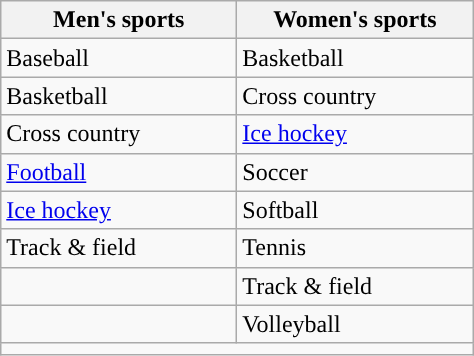<table class="wikitable"; style= "text-align: ">
<tr>
<th width=150px>Men's sports</th>
<th width=150px>Women's sports</th>
</tr>
<tr>
<td>Baseball</td>
<td>Basketball</td>
</tr>
<tr>
<td>Basketball</td>
<td>Cross country</td>
</tr>
<tr>
<td>Cross country</td>
<td><a href='#'>Ice hockey</a></td>
</tr>
<tr>
<td><a href='#'>Football</a></td>
<td>Soccer</td>
</tr>
<tr>
<td><a href='#'>Ice hockey</a></td>
<td>Softball</td>
</tr>
<tr>
<td>Track & field</td>
<td>Tennis</td>
</tr>
<tr>
<td></td>
<td>Track & field</td>
</tr>
<tr>
<td></td>
<td>Volleyball</td>
</tr>
<tr>
<td colspan="2"></td>
</tr>
</table>
